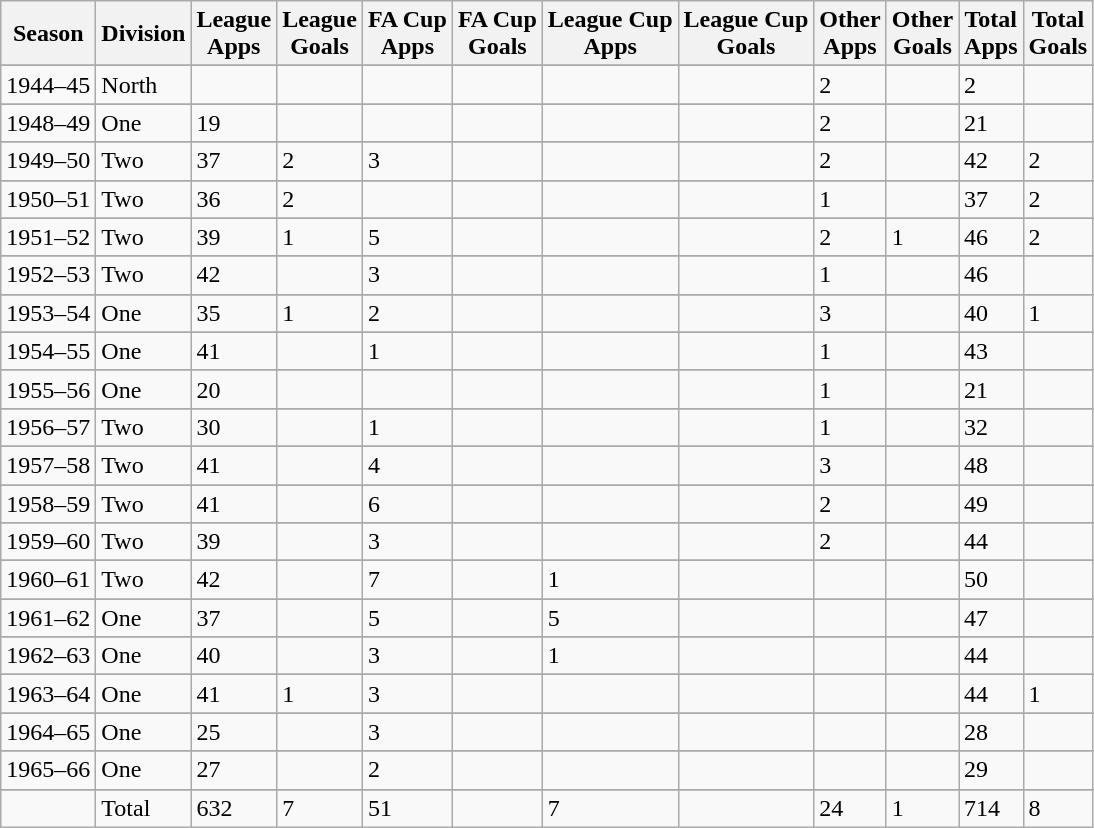<table class=wikitable>
<tr>
<th>Season</th>
<th>Division</th>
<th>League<br>Apps</th>
<th>League<br>Goals</th>
<th>FA Cup<br>Apps</th>
<th>FA Cup<br>Goals</th>
<th>League Cup<br>Apps</th>
<th>League Cup<br>Goals</th>
<th>Other<br>Apps</th>
<th>Other<br>Goals</th>
<th>Total<br>Apps</th>
<th>Total<br>Goals</th>
</tr>
<tr>
</tr>
<tr>
<td>1944–45</td>
<td>North</td>
<td></td>
<td></td>
<td></td>
<td></td>
<td></td>
<td></td>
<td>2</td>
<td></td>
<td>2</td>
<td></td>
</tr>
<tr>
</tr>
<tr>
<td>1948–49</td>
<td>One</td>
<td>19</td>
<td></td>
<td></td>
<td></td>
<td></td>
<td></td>
<td>2</td>
<td></td>
<td>21</td>
<td></td>
</tr>
<tr>
</tr>
<tr>
<td>1949–50</td>
<td>Two</td>
<td>37</td>
<td>2</td>
<td>3</td>
<td></td>
<td></td>
<td></td>
<td>2</td>
<td></td>
<td>42</td>
<td>2</td>
</tr>
<tr>
</tr>
<tr>
<td>1950–51</td>
<td>Two</td>
<td>36</td>
<td>2</td>
<td></td>
<td></td>
<td></td>
<td></td>
<td>1</td>
<td></td>
<td>37</td>
<td>2</td>
</tr>
<tr>
</tr>
<tr>
<td>1951–52</td>
<td>Two</td>
<td>39</td>
<td>1</td>
<td>5</td>
<td></td>
<td></td>
<td></td>
<td>2</td>
<td>1</td>
<td>46</td>
<td>2</td>
</tr>
<tr>
</tr>
<tr>
<td>1952–53</td>
<td>Two</td>
<td>42</td>
<td></td>
<td>3</td>
<td></td>
<td></td>
<td></td>
<td>1</td>
<td></td>
<td>46</td>
<td></td>
</tr>
<tr>
</tr>
<tr>
<td>1953–54</td>
<td>One</td>
<td>35</td>
<td>1</td>
<td>2</td>
<td></td>
<td></td>
<td></td>
<td>3</td>
<td></td>
<td>40</td>
<td>1</td>
</tr>
<tr>
</tr>
<tr>
<td>1954–55</td>
<td>One</td>
<td>41</td>
<td></td>
<td>1</td>
<td></td>
<td></td>
<td></td>
<td>1</td>
<td></td>
<td>43</td>
<td></td>
</tr>
<tr>
</tr>
<tr>
<td>1955–56</td>
<td>One</td>
<td>20</td>
<td></td>
<td></td>
<td></td>
<td></td>
<td></td>
<td>1</td>
<td></td>
<td>21</td>
<td></td>
</tr>
<tr>
</tr>
<tr>
<td>1956–57</td>
<td>Two</td>
<td>30</td>
<td></td>
<td>1</td>
<td></td>
<td></td>
<td></td>
<td>1</td>
<td></td>
<td>32</td>
<td></td>
</tr>
<tr>
</tr>
<tr>
<td>1957–58</td>
<td>Two</td>
<td>41</td>
<td></td>
<td>4</td>
<td></td>
<td></td>
<td></td>
<td>3</td>
<td></td>
<td>48</td>
<td></td>
</tr>
<tr>
</tr>
<tr>
<td>1958–59</td>
<td>Two</td>
<td>41</td>
<td></td>
<td>6</td>
<td></td>
<td></td>
<td></td>
<td>2</td>
<td></td>
<td>49</td>
<td></td>
</tr>
<tr>
</tr>
<tr>
<td>1959–60</td>
<td>Two</td>
<td>39</td>
<td></td>
<td>3</td>
<td></td>
<td></td>
<td></td>
<td>2</td>
<td></td>
<td>44</td>
<td></td>
</tr>
<tr>
</tr>
<tr>
<td>1960–61</td>
<td>Two</td>
<td>42</td>
<td></td>
<td>7</td>
<td></td>
<td>1</td>
<td></td>
<td></td>
<td></td>
<td>50</td>
<td></td>
</tr>
<tr>
</tr>
<tr>
<td>1961–62</td>
<td>One</td>
<td>37</td>
<td></td>
<td>5</td>
<td></td>
<td>5</td>
<td></td>
<td></td>
<td></td>
<td>47</td>
<td></td>
</tr>
<tr>
</tr>
<tr>
<td>1962–63</td>
<td>One</td>
<td>40</td>
<td></td>
<td>3</td>
<td></td>
<td>1</td>
<td></td>
<td></td>
<td></td>
<td>44</td>
<td></td>
</tr>
<tr>
</tr>
<tr>
<td>1963–64</td>
<td>One</td>
<td>41</td>
<td>1</td>
<td>3</td>
<td></td>
<td></td>
<td></td>
<td></td>
<td></td>
<td>44</td>
<td>1</td>
</tr>
<tr>
</tr>
<tr>
<td>1964–65</td>
<td>One</td>
<td>25</td>
<td></td>
<td>3</td>
<td></td>
<td></td>
<td></td>
<td></td>
<td></td>
<td>28</td>
<td></td>
</tr>
<tr>
</tr>
<tr>
<td>1965–66</td>
<td>One</td>
<td>27</td>
<td></td>
<td>2</td>
<td></td>
<td></td>
<td></td>
<td></td>
<td></td>
<td>29</td>
<td></td>
</tr>
<tr>
</tr>
<tr>
<td></td>
<td>Total</td>
<td>632</td>
<td>7</td>
<td>51</td>
<td></td>
<td>7</td>
<td></td>
<td>24</td>
<td>1</td>
<td>714</td>
<td>8</td>
</tr>
</table>
